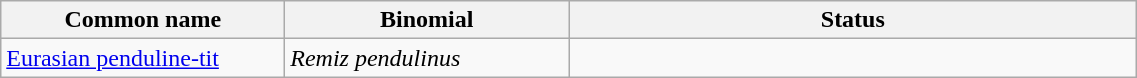<table width=60% class="wikitable">
<tr>
<th width=15%>Common name</th>
<th width=15%>Binomial</th>
<th width=30%>Status</th>
</tr>
<tr>
<td><a href='#'>Eurasian penduline-tit</a></td>
<td><em>Remiz pendulinus</em></td>
<td></td>
</tr>
</table>
